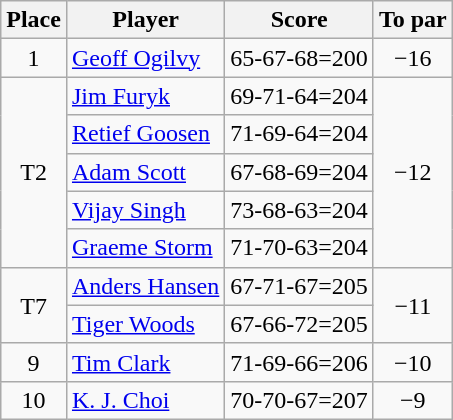<table class="wikitable">
<tr>
<th>Place</th>
<th>Player</th>
<th>Score</th>
<th>To par</th>
</tr>
<tr>
<td align=center>1</td>
<td> <a href='#'>Geoff Ogilvy</a></td>
<td align=center>65-67-68=200</td>
<td align=center>−16</td>
</tr>
<tr>
<td rowspan="5" align=center>T2</td>
<td> <a href='#'>Jim Furyk</a></td>
<td align=center>69-71-64=204</td>
<td rowspan="5" align=center>−12</td>
</tr>
<tr>
<td> <a href='#'>Retief Goosen</a></td>
<td align=center>71-69-64=204</td>
</tr>
<tr>
<td> <a href='#'>Adam Scott</a></td>
<td align=center>67-68-69=204</td>
</tr>
<tr>
<td> <a href='#'>Vijay Singh</a></td>
<td align=center>73-68-63=204</td>
</tr>
<tr>
<td> <a href='#'>Graeme Storm</a></td>
<td align=center>71-70-63=204</td>
</tr>
<tr>
<td rowspan="2" align=center>T7</td>
<td> <a href='#'>Anders Hansen</a></td>
<td align=center>67-71-67=205</td>
<td rowspan="2" align=center>−11</td>
</tr>
<tr>
<td> <a href='#'>Tiger Woods</a></td>
<td align=center>67-66-72=205</td>
</tr>
<tr>
<td align=center>9</td>
<td> <a href='#'>Tim Clark</a></td>
<td align=center>71-69-66=206</td>
<td align=center>−10</td>
</tr>
<tr>
<td align=center>10</td>
<td> <a href='#'>K. J. Choi</a></td>
<td align=center>70-70-67=207</td>
<td align=center>−9</td>
</tr>
</table>
